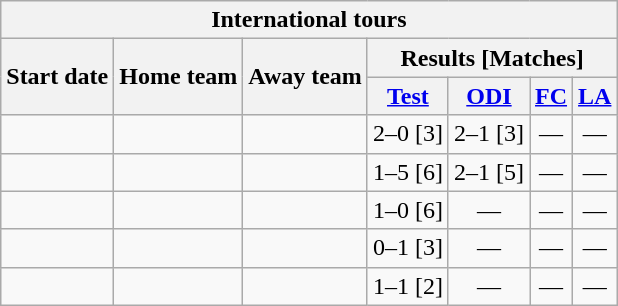<table class="wikitable">
<tr>
<th colspan="7">International tours</th>
</tr>
<tr>
<th rowspan="2">Start date</th>
<th rowspan="2">Home team</th>
<th rowspan="2">Away team</th>
<th colspan="4">Results [Matches]</th>
</tr>
<tr>
<th><a href='#'>Test</a></th>
<th><a href='#'>ODI</a></th>
<th><a href='#'>FC</a></th>
<th><a href='#'>LA</a></th>
</tr>
<tr>
<td><a href='#'></a></td>
<td></td>
<td></td>
<td>2–0 [3]</td>
<td>2–1 [3]</td>
<td ; style="text-align:center">—</td>
<td ; style="text-align:center">—</td>
</tr>
<tr>
<td><a href='#'></a></td>
<td></td>
<td></td>
<td>1–5 [6]</td>
<td>2–1 [5]</td>
<td ; style="text-align:center">—</td>
<td ; style="text-align:center">—</td>
</tr>
<tr>
<td><a href='#'></a></td>
<td></td>
<td></td>
<td>1–0 [6]</td>
<td ; style="text-align:center">—</td>
<td ; style="text-align:center">—</td>
<td ; style="text-align:center">—</td>
</tr>
<tr>
<td><a href='#'></a></td>
<td></td>
<td></td>
<td>0–1 [3]</td>
<td ; style="text-align:center">—</td>
<td ; style="text-align:center">—</td>
<td ; style="text-align:center">—</td>
</tr>
<tr>
<td><a href='#'></a></td>
<td></td>
<td></td>
<td>1–1 [2]</td>
<td ; style="text-align:center">—</td>
<td ; style="text-align:center">—</td>
<td ; style="text-align:center">—</td>
</tr>
</table>
